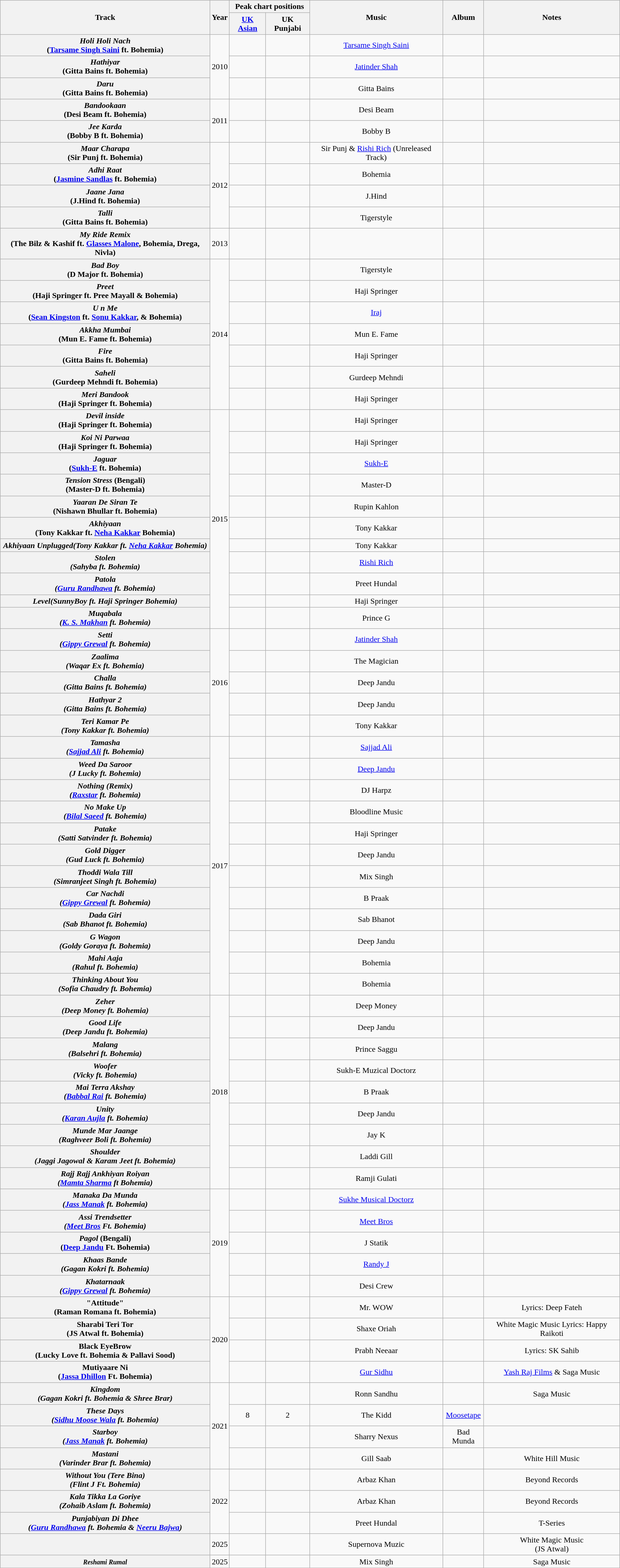<table class="wikitable plainrowheaders" style="text-align:center;">
<tr>
<th rowspan="2" scope="col">Track</th>
<th rowspan="2" scope="col">Year</th>
<th colspan="2">Peak chart positions</th>
<th rowspan="2" scope="col">Music</th>
<th rowspan="2">Album</th>
<th rowspan="2" scope="col">Notes</th>
</tr>
<tr>
<th><a href='#'>UK Asian</a></th>
<th>UK Punjabi</th>
</tr>
<tr>
<th scope="row"><em>Holi Holi Nach</em><br><span>(<a href='#'>Tarsame Singh Saini</a> ft. Bohemia)</span></th>
<td rowspan="3">2010</td>
<td></td>
<td></td>
<td><a href='#'>Tarsame Singh Saini</a></td>
<td></td>
<td></td>
</tr>
<tr>
<th scope="row"><em>Hathiyar</em><br><span>(Gitta Bains ft. Bohemia)</span></th>
<td></td>
<td></td>
<td><a href='#'>Jatinder Shah</a></td>
<td></td>
<td></td>
</tr>
<tr>
<th scope="row"><em>Daru</em><br><span>(Gitta Bains ft. Bohemia)</span></th>
<td></td>
<td></td>
<td>Gitta Bains</td>
<td></td>
<td></td>
</tr>
<tr>
<th scope="row"><em>Bandookaan</em><br><span>(Desi Beam ft. Bohemia)</span></th>
<td rowspan="2">2011</td>
<td></td>
<td></td>
<td>Desi Beam</td>
<td></td>
<td></td>
</tr>
<tr>
<th scope="row"><em>Jee Karda</em><br><span>(Bobby B ft. Bohemia)</span></th>
<td></td>
<td></td>
<td>Bobby B</td>
<td></td>
<td></td>
</tr>
<tr>
<th scope="row"><em>Maar Charapa</em><br><span>(Sir Punj ft. Bohemia)</span></th>
<td rowspan="4">2012</td>
<td></td>
<td></td>
<td>Sir Punj & <a href='#'>Rishi Rich</a> (Unreleased Track)</td>
<td></td>
<td></td>
</tr>
<tr>
<th scope="row"><em>Adhi Raat</em><br><span>(<a href='#'>Jasmine Sandlas</a> ft. Bohemia)</span></th>
<td></td>
<td></td>
<td>Bohemia</td>
<td></td>
<td></td>
</tr>
<tr>
<th scope="row"><em>Jaane Jana</em> <br><span>(J.Hind ft. Bohemia)</span></th>
<td></td>
<td></td>
<td>J.Hind</td>
<td></td>
<td></td>
</tr>
<tr>
<th scope="row"><em>Talli </em><br><span>(Gitta Bains ft. Bohemia)</span></th>
<td></td>
<td></td>
<td>Tigerstyle</td>
<td></td>
<td></td>
</tr>
<tr>
<th scope="row"><em>My Ride Remix</em><br><span>(The Bilz & Kashif ft. <a href='#'>Glasses Malone</a>, Bohemia, Drega, Nivla)</span></th>
<td>2013</td>
<td></td>
<td></td>
<td></td>
<td></td>
<td></td>
</tr>
<tr>
<th scope="row"><em>Bad Boy</em><br><span>(D Major ft. Bohemia)</span></th>
<td rowspan="7">2014</td>
<td></td>
<td></td>
<td>Tigerstyle</td>
<td></td>
<td></td>
</tr>
<tr>
<th scope="row"><em>Preet</em><br><span>(Haji Springer ft. Pree Mayall & Bohemia)</span></th>
<td></td>
<td></td>
<td>Haji Springer</td>
<td></td>
<td></td>
</tr>
<tr>
<th scope="row"><em>U n Me</em><br><span>(<a href='#'>Sean Kingston</a> ft. <a href='#'>Sonu Kakkar</a>, & Bohemia)</span></th>
<td></td>
<td></td>
<td><a href='#'>Iraj</a></td>
<td></td>
<td></td>
</tr>
<tr>
<th scope="row"><em>Akkha Mumbai</em><br><span>(Mun E. Fame ft. Bohemia)</span></th>
<td></td>
<td></td>
<td>Mun E. Fame</td>
<td></td>
<td></td>
</tr>
<tr>
<th scope="row"><em>Fire</em><br><span>(Gitta Bains ft. Bohemia)</span></th>
<td></td>
<td></td>
<td>Haji Springer</td>
<td></td>
<td></td>
</tr>
<tr>
<th scope="row"><em>Saheli</em><br><span>(Gurdeep Mehndi ft. Bohemia)</span></th>
<td></td>
<td></td>
<td>Gurdeep Mehndi</td>
<td></td>
<td></td>
</tr>
<tr>
<th scope="row"><em>Meri Bandook</em><br><span>(Haji Springer ft. Bohemia)</span></th>
<td></td>
<td></td>
<td>Haji Springer</td>
<td></td>
<td></td>
</tr>
<tr>
<th scope="row"><em>Devil inside</em><br><span>(Haji Springer ft. Bohemia)</span></th>
<td rowspan="11">2015</td>
<td></td>
<td></td>
<td>Haji Springer</td>
<td></td>
<td></td>
</tr>
<tr>
<th scope="row"><em>Koi Ni Parwaa</em> <br><span>(Haji Springer ft. Bohemia)</span></th>
<td></td>
<td></td>
<td>Haji Springer</td>
<td></td>
<td></td>
</tr>
<tr>
<th scope="row"><em>Jaguar</em><br><span>(<a href='#'>Sukh-E</a> ft. Bohemia)</span></th>
<td></td>
<td></td>
<td><a href='#'>Sukh-E</a></td>
<td></td>
<td></td>
</tr>
<tr>
<th scope="row"><em>Tension Stress</em> (Bengali)<br><span>(Master-D ft. Bohemia)</span></th>
<td></td>
<td></td>
<td>Master-D</td>
<td></td>
<td></td>
</tr>
<tr>
<th scope="row"><em>Yaaran De Siran Te </em><br><span>(Nishawn Bhullar ft. Bohemia)</span></th>
<td></td>
<td></td>
<td>Rupin Kahlon</td>
<td></td>
<td></td>
</tr>
<tr>
<th scope="row"><em>Akhiyaan </em><br><span>(Tony Kakkar ft. <a href='#'>Neha Kakkar</a> Bohemia)</span></th>
<td></td>
<td></td>
<td>Tony Kakkar</td>
<td></td>
<td></td>
</tr>
<tr>
<th scope="row"><em>Akhiyaan Unplugged</em><span><em>(Tony Kakkar ft. <a href='#'>Neha Kakkar</a> Bohemia)</em></span></th>
<td></td>
<td></td>
<td>Tony Kakkar</td>
<td></td>
<td></td>
</tr>
<tr>
<th scope="row"><em>Stolen<br><span>(Sahyba ft. Bohemia)</span></em></th>
<td></td>
<td></td>
<td><a href='#'>Rishi Rich</a></td>
<td></td>
<td></td>
</tr>
<tr>
<th scope="row"><em>Patola<br><span>(<a href='#'>Guru Randhawa</a> ft. Bohemia)</span></em></th>
<td></td>
<td></td>
<td>Preet Hundal</td>
<td></td>
<td></td>
</tr>
<tr>
<th scope="row"><em>Level</em><span><em>(SunnyBoy ft. Haji Springer Bohemia)</em></span></th>
<td></td>
<td></td>
<td>Haji Springer</td>
<td></td>
<td></td>
</tr>
<tr>
<th scope="row"><em>Muqabala<br><span>(<a href='#'>K. S. Makhan</a> ft. Bohemia)</span></em></th>
<td></td>
<td></td>
<td>Prince G</td>
<td></td>
<td></td>
</tr>
<tr 2016 :stolen ft. sayhba, bohemia>
<th scope="row"><em>Setti<br><span>(<a href='#'>Gippy Grewal</a> ft. Bohemia)</span></em></th>
<td rowspan="5">2016</td>
<td></td>
<td></td>
<td><a href='#'>Jatinder Shah</a></td>
<td></td>
<td></td>
</tr>
<tr>
<th scope="row"><em>Zaalima<br><span>(Waqar Ex ft. Bohemia)</span></em></th>
<td></td>
<td></td>
<td>The Magician</td>
<td></td>
<td></td>
</tr>
<tr>
<th scope="row"><em>Challa<br><span>(Gitta Bains ft. Bohemia)</span></em></th>
<td></td>
<td></td>
<td>Deep Jandu</td>
<td></td>
<td></td>
</tr>
<tr>
<th scope="row"><em>Hathyar 2<br><span>(Gitta Bains ft. Bohemia)</span></em></th>
<td></td>
<td></td>
<td>Deep Jandu</td>
<td></td>
<td></td>
</tr>
<tr>
<th scope="row"><em>Teri Kamar Pe<br><span>(Tony Kakkar ft. Bohemia)</span></em></th>
<td></td>
<td></td>
<td>Tony Kakkar</td>
<td></td>
<td></td>
</tr>
<tr>
<th scope="row"><em>Tamasha<br><span>(<a href='#'>Sajjad Ali</a> ft. Bohemia)</span></em></th>
<td rowspan="12">2017</td>
<td></td>
<td></td>
<td><a href='#'>Sajjad Ali</a></td>
<td></td>
<td></td>
</tr>
<tr>
<th scope="row"><em>Weed Da Saroor<br><span>(J Lucky ft. Bohemia)</span></em></th>
<td></td>
<td></td>
<td><a href='#'>Deep Jandu</a></td>
<td></td>
<td></td>
</tr>
<tr>
<th scope="row"><em>Nothing (Remix)<br><span>(<a href='#'>Raxstar</a> ft. Bohemia)</span></em></th>
<td></td>
<td></td>
<td>DJ Harpz</td>
<td></td>
<td></td>
</tr>
<tr>
<th scope="row"><em>No Make Up<br><span>(<a href='#'>Bilal Saeed</a> ft. Bohemia)</span></em></th>
<td></td>
<td></td>
<td>Bloodline Music</td>
<td></td>
<td></td>
</tr>
<tr>
<th scope="row"><em>Patake<br><span>(Satti Satvinder ft. Bohemia)</span></em></th>
<td></td>
<td></td>
<td>Haji Springer</td>
<td></td>
<td></td>
</tr>
<tr>
<th scope="row"><em>Gold Digger<br><span>(Gud Luck ft. Bohemia)</span></em></th>
<td></td>
<td></td>
<td>Deep Jandu</td>
<td></td>
<td></td>
</tr>
<tr>
<th scope="row"><em>Thoddi Wala Till<br><span>(Simranjeet Singh ft. Bohemia)</span></em></th>
<td></td>
<td></td>
<td>Mix Singh</td>
<td></td>
<td></td>
</tr>
<tr>
<th scope="row"><em>Car Nachdi<br><span>(<a href='#'>Gippy Grewal</a> ft. Bohemia)</span></em></th>
<td></td>
<td></td>
<td>B Praak</td>
<td></td>
<td></td>
</tr>
<tr>
<th scope="row"><em>Dada Giri<br><span>(Sab Bhanot ft. Bohemia)</span></em></th>
<td></td>
<td></td>
<td>Sab Bhanot</td>
<td></td>
<td></td>
</tr>
<tr>
<th scope="row"><em>G Wagon<br><span>(Goldy Goraya ft. Bohemia)</span></em></th>
<td></td>
<td></td>
<td>Deep Jandu</td>
<td></td>
<td></td>
</tr>
<tr>
<th scope="row"><em>Mahi Aaja<br><span>(Rahul ft. Bohemia)</span></em></th>
<td></td>
<td></td>
<td>Bohemia</td>
<td></td>
<td></td>
</tr>
<tr>
<th scope="row"><em>Thinking About You<br><span>(Sofia Chaudry ft. Bohemia)</span></em></th>
<td></td>
<td></td>
<td>Bohemia</td>
<td></td>
<td></td>
</tr>
<tr>
<th scope="row"><em>Zeher<br><span>(Deep Money ft. Bohemia)</span></em></th>
<td rowspan="9">2018</td>
<td></td>
<td></td>
<td>Deep Money</td>
<td></td>
<td></td>
</tr>
<tr>
<th scope="row"><em>Good Life<br><span>(Deep Jandu ft. Bohemia)</span></em></th>
<td></td>
<td></td>
<td>Deep Jandu</td>
<td></td>
<td></td>
</tr>
<tr>
<th scope="row"><em>Malang<br><span>(Balsehri ft. Bohemia)</span></em></th>
<td></td>
<td></td>
<td>Prince Saggu</td>
<td></td>
<td></td>
</tr>
<tr>
<th scope="row"><em>Woofer<br><span>(Vicky ft. Bohemia)</span></em></th>
<td></td>
<td></td>
<td>Sukh-E Muzical Doctorz</td>
<td></td>
<td></td>
</tr>
<tr>
<th scope="row"><em>Mai Terra Akshay<br><span>(<a href='#'>Babbal Rai</a> ft. Bohemia)</span></em></th>
<td></td>
<td></td>
<td>B Praak</td>
<td></td>
<td></td>
</tr>
<tr>
<th scope="row"><em>Unity<br><span>(<a href='#'>Karan Aujla</a> ft. Bohemia)</span></em></th>
<td></td>
<td></td>
<td>Deep Jandu</td>
<td></td>
<td></td>
</tr>
<tr>
<th scope="row"><em>Munde Mar Jaange<br><span>(Raghveer Boli ft. Bohemia)</span></em></th>
<td></td>
<td></td>
<td>Jay K</td>
<td></td>
<td></td>
</tr>
<tr>
<th scope="row"><em>Shoulder<br><span>(Jaggi Jagowal & Karam Jeet ft. Bohemia)</span></em></th>
<td></td>
<td></td>
<td>Laddi Gill</td>
<td></td>
<td></td>
</tr>
<tr>
<th scope="row"><em>Rajj Rajj Ankhiyan Roiyan<br><span>(<a href='#'>Mamta Sharma</a> ft Bohemia)</span></em></th>
<td></td>
<td></td>
<td>Ramji Gulati</td>
<td></td>
<td></td>
</tr>
<tr>
<th scope="row"><em>Manaka Da Munda<br><span>(<a href='#'>Jass Manak</a> ft. Bohemia)</span></em></th>
<td rowspan="5">2019</td>
<td></td>
<td></td>
<td><a href='#'>Sukhe Musical Doctorz</a></td>
<td></td>
<td></td>
</tr>
<tr>
<th scope="row"><em>Assi Trendsetter<br><span>(<a href='#'>Meet Bros</a> Ft. Bohemia)</span></em></th>
<td></td>
<td></td>
<td><a href='#'>Meet Bros</a></td>
<td></td>
<td></td>
</tr>
<tr>
<th scope="row"><em>Pagol</em> (Bengali)<br><span>(<a href='#'>Deep Jandu</a> Ft. Bohemia)</span></th>
<td></td>
<td></td>
<td>J Statik</td>
<td></td>
<td></td>
</tr>
<tr>
<th scope="row"><em>Khaas Bande<br><span>(Gagan Kokri ft. Bohemia)</span></em></th>
<td></td>
<td></td>
<td><a href='#'>Randy J</a></td>
<td></td>
<td></td>
</tr>
<tr>
<th scope="row"><em>Khatarnaak<br><span>(<a href='#'>Gippy Grewal</a> ft. Bohemia)</span></em></th>
<td></td>
<td></td>
<td>Desi Crew</td>
<td></td>
<td></td>
</tr>
<tr>
<th scope="row">"Attitude" <br><span>(Raman Romana ft. Bohemia)</span></th>
<td rowspan="4">2020</td>
<td></td>
<td></td>
<td>Mr. WOW</td>
<td></td>
<td>Lyrics: Deep Fateh</td>
</tr>
<tr>
<th scope="row">Sharabi Teri Tor<br><span>(JS Atwal ft. Bohemia)</span></th>
<td></td>
<td></td>
<td>Shaxe Oriah</td>
<td></td>
<td>White Magic Music Lyrics: Happy Raikoti</td>
</tr>
<tr>
<th scope="row">Black EyeBrow<br><span>(Lucky Love ft. Bohemia & Pallavi Sood)</span></th>
<td></td>
<td></td>
<td>Prabh Neeaar</td>
<td></td>
<td>Lyrics: SK Sahib</td>
</tr>
<tr>
<th scope="row">Mutiyaare Ni<br><span>(<a href='#'>Jassa Dhillon</a> Ft. Bohemia)</span></th>
<td></td>
<td></td>
<td><a href='#'>Gur Sidhu</a></td>
<td></td>
<td><a href='#'>Yash Raj Films</a> & Saga Music</td>
</tr>
<tr>
<th scope="row"><em>Kingdom<br><span>(Gagan Kokri ft. Bohemia & Shree Brar)</span></em></th>
<td rowspan="4">2021</td>
<td></td>
<td></td>
<td>Ronn Sandhu</td>
<td></td>
<td>Saga Music</td>
</tr>
<tr>
<th scope="row"><em>These Days<br><span>(<a href='#'>Sidhu Moose Wala</a> ft. Bohemia)</span></em></th>
<td>8</td>
<td>2</td>
<td>The Kidd</td>
<td><a href='#'>Moosetape</a></td>
<td></td>
</tr>
<tr>
<th scope="row"><em>Starboy<br><span>(<a href='#'>Jass Manak</a> ft. Bohemia)</span></em></th>
<td></td>
<td></td>
<td>Sharry Nexus</td>
<td>Bad Munda</td>
<td></td>
</tr>
<tr>
<th scope="row"><em>Mastani<br><span>(Varinder Brar ft. Bohemia)</span></em></th>
<td></td>
<td></td>
<td>Gill Saab</td>
<td></td>
<td>White Hill Music</td>
</tr>
<tr>
<th scope="row"><em>Without You (Tere Bina)<br><span>(Flint J Ft. Bohemia)</span></em></th>
<td rowspan="3">2022</td>
<td></td>
<td></td>
<td>Arbaz Khan</td>
<td></td>
<td>Beyond Records</td>
</tr>
<tr>
<th scope="row"><em>Kala Tikka La Goriye<br><span>(Zohaib Aslam ft. Bohemia)</span></em></th>
<td></td>
<td></td>
<td>Arbaz Khan</td>
<td></td>
<td>Beyond Records</td>
</tr>
<tr>
<th scope="row"><em>Punjabiyan Di Dhee<br><span>(<a href='#'>Guru Randhawa</a> ft. Bohemia & <a href='#'>Neeru Bajwa</a>)</span></em></th>
<td></td>
<td></td>
<td>Preet Hundal</td>
<td></td>
<td>T-Series</td>
</tr>
<tr>
<th><em></em></th>
<td>2025</td>
<td></td>
<td></td>
<td>Supernova Muzic</td>
<td></td>
<td>White Magic Music<br>(JS Atwal)</td>
</tr>
<tr>
<th><small><em>Reshami Rumal</em></small></th>
<td>2025</td>
<td></td>
<td></td>
<td>Mix Singh</td>
<td></td>
<td>Saga Music</td>
</tr>
</table>
